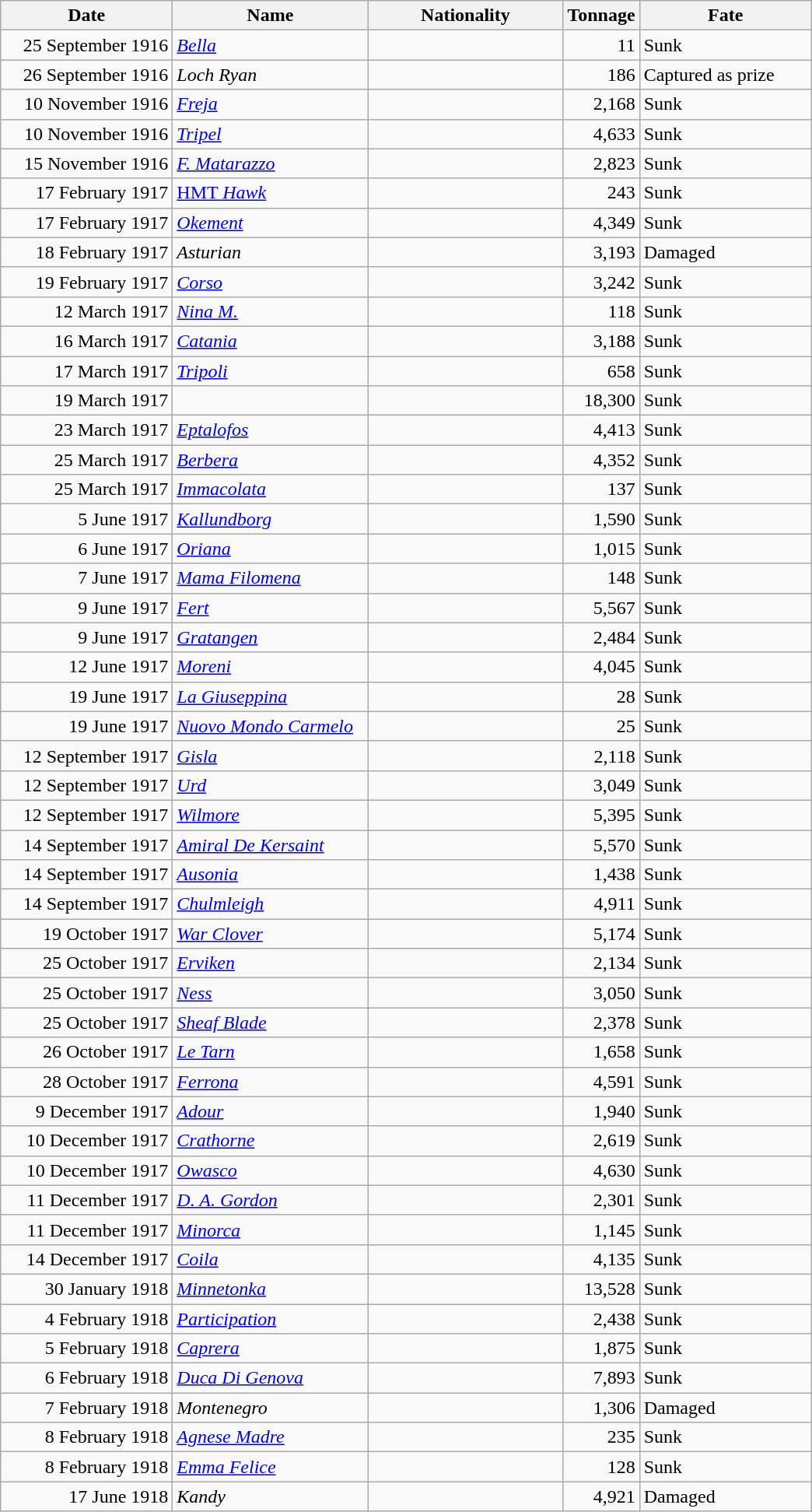<table class="wikitable sortable">
<tr>
<th width="140px">Date</th>
<th width="160px">Name</th>
<th width="160px">Nationality</th>
<th width="25px">Tonnage</th>
<th width="140px">Fate</th>
</tr>
<tr>
<td align="right">25 September 1916</td>
<td align="left"><a href='#'><em>Bella</em></a></td>
<td align="left"></td>
<td align="right">11</td>
<td align="left">Sunk</td>
</tr>
<tr>
<td align="right">26 September 1916</td>
<td align="left"><em>Loch Ryan</em></td>
<td align="left"></td>
<td align="right">186</td>
<td align="left">Captured as prize</td>
</tr>
<tr>
<td align="right">10 November 1916</td>
<td align="left"><a href='#'><em>Freja</em></a></td>
<td align="left"></td>
<td align="right">2,168</td>
<td align="left">Sunk</td>
</tr>
<tr>
<td align="right">10 November 1916</td>
<td align="left"><a href='#'><em>Tripel</em></a></td>
<td align="left"></td>
<td align="right">4,633</td>
<td align="left">Sunk</td>
</tr>
<tr>
<td align="right">15 November 1916</td>
<td align="left"><a href='#'><em>F. Matarazzo</em></a></td>
<td align="left"></td>
<td align="right">2,823</td>
<td align="left">Sunk</td>
</tr>
<tr>
<td align="right">17 February 1917</td>
<td align="left"><a href='#'>HMT <em>Hawk</em></a></td>
<td align="left"></td>
<td align="right">243</td>
<td align="left">Sunk</td>
</tr>
<tr>
<td align="right">17 February 1917</td>
<td align="left"><a href='#'><em>Okement</em></a></td>
<td align="left"></td>
<td align="right">4,349</td>
<td align="left">Sunk</td>
</tr>
<tr>
<td align="right">18 February 1917</td>
<td align="left"><em>Asturian</em></td>
<td align="left"></td>
<td align="right">3,193</td>
<td align="left">Damaged</td>
</tr>
<tr>
<td align="right">19 February 1917</td>
<td align="left"><a href='#'><em>Corso</em></a></td>
<td align="left"></td>
<td align="right">3,242</td>
<td align="left">Sunk</td>
</tr>
<tr>
<td align="right">12 March 1917</td>
<td align="left"><a href='#'><em>Nina M.</em></a></td>
<td align="left"></td>
<td align="right">118</td>
<td align="left">Sunk</td>
</tr>
<tr>
<td align="right">16 March 1917</td>
<td align="left"><a href='#'><em>Catania</em></a></td>
<td align="left"></td>
<td align="right">3,188</td>
<td align="left">Sunk</td>
</tr>
<tr>
<td align="right">17 March 1917</td>
<td align="left"><a href='#'><em>Tripoli</em></a></td>
<td align="left"></td>
<td align="right">658</td>
<td align="left">Sunk</td>
</tr>
<tr>
<td align="right">19 March 1917</td>
<td align="left"></td>
<td align="left"></td>
<td align="right">18,300</td>
<td align="left">Sunk</td>
</tr>
<tr>
<td align="right">23 March 1917</td>
<td align="left"><a href='#'><em>Eptalofos</em></a></td>
<td align="left"></td>
<td align="right">4,413</td>
<td align="left">Sunk</td>
</tr>
<tr>
<td align="right">25 March 1917</td>
<td align="left"><a href='#'><em>Berbera</em></a></td>
<td align="left"></td>
<td align="right">4,352</td>
<td align="left">Sunk</td>
</tr>
<tr>
<td align="right">25 March 1917</td>
<td align="left"><a href='#'><em>Immacolata</em></a></td>
<td align="left"></td>
<td align="right">137</td>
<td align="left">Sunk</td>
</tr>
<tr>
<td align="right">5 June 1917</td>
<td align="left"><a href='#'><em>Kallundborg</em></a></td>
<td align="left"></td>
<td align="right">1,590</td>
<td align="left">Sunk</td>
</tr>
<tr>
<td align="right">6 June 1917</td>
<td align="left"><a href='#'><em>Oriana</em></a></td>
<td align="left"></td>
<td align="right">1,015</td>
<td align="left">Sunk</td>
</tr>
<tr>
<td align="right">7 June 1917</td>
<td align="left"><a href='#'><em>Mama Filomena</em></a></td>
<td align="left"></td>
<td align="right">148</td>
<td align="left">Sunk</td>
</tr>
<tr>
<td align="right">9 June 1917</td>
<td align="left"><a href='#'><em>Fert</em></a></td>
<td align="left"></td>
<td align="right">5,567</td>
<td align="left">Sunk</td>
</tr>
<tr>
<td align="right">9 June 1917</td>
<td align="left"><a href='#'><em>Gratangen</em></a></td>
<td align="left"></td>
<td align="right">2,484</td>
<td align="left">Sunk</td>
</tr>
<tr>
<td align="right">12 June 1917</td>
<td align="left"><a href='#'><em>Moreni</em></a></td>
<td align="left"></td>
<td align="right">4,045</td>
<td align="left">Sunk</td>
</tr>
<tr>
<td align="right">19 June 1917</td>
<td align="left"><a href='#'><em>La Giuseppina</em></a></td>
<td align="left"></td>
<td align="right">28</td>
<td align="left">Sunk</td>
</tr>
<tr>
<td align="right">19 June 1917</td>
<td align="left"><a href='#'><em>Nuovo Mondo Carmelo</em></a></td>
<td align="left"></td>
<td align="right">25</td>
<td align="left">Sunk</td>
</tr>
<tr>
<td align="right">12 September 1917</td>
<td align="left"><a href='#'><em>Gisla</em></a></td>
<td align="left"></td>
<td align="right">2,118</td>
<td align="left">Sunk</td>
</tr>
<tr>
<td align="right">12 September 1917</td>
<td align="left"><a href='#'><em>Urd</em></a></td>
<td align="left"></td>
<td align="right">3,049</td>
<td align="left">Sunk</td>
</tr>
<tr>
<td align="right">12 September 1917</td>
<td align="left"><a href='#'><em>Wilmore</em></a></td>
<td align="left"></td>
<td align="right">5,395</td>
<td align="left">Sunk</td>
</tr>
<tr>
<td align="right">14 September 1917</td>
<td align="left"><a href='#'><em>Amiral De Kersaint</em></a></td>
<td align="left"></td>
<td align="right">5,570</td>
<td align="left">Sunk</td>
</tr>
<tr>
<td align="right">14 September 1917</td>
<td align="left"><a href='#'><em>Ausonia</em></a></td>
<td align="left"></td>
<td align="right">1,438</td>
<td align="left">Sunk</td>
</tr>
<tr>
<td align="right">14 September 1917</td>
<td align="left"><a href='#'><em>Chulmleigh</em></a></td>
<td align="left"></td>
<td align="right">4,911</td>
<td align="left">Sunk</td>
</tr>
<tr>
<td align="right">19 October 1917</td>
<td align="left"><a href='#'><em>War Clover</em></a></td>
<td align="left"></td>
<td align="right">5,174</td>
<td align="left">Sunk</td>
</tr>
<tr>
<td align="right">25 October 1917</td>
<td align="left"><a href='#'><em>Erviken</em></a></td>
<td align="left"></td>
<td align="right">2,134</td>
<td align="left">Sunk</td>
</tr>
<tr>
<td align="right">25 October 1917</td>
<td align="left"><a href='#'><em>Ness</em></a></td>
<td align="left"></td>
<td align="right">3,050</td>
<td align="left">Sunk</td>
</tr>
<tr>
<td align="right">25 October 1917</td>
<td align="left"><a href='#'><em>Sheaf Blade</em></a></td>
<td align="left"></td>
<td align="right">2,378</td>
<td align="left">Sunk</td>
</tr>
<tr>
<td align="right">26 October 1917</td>
<td align="left"><a href='#'><em>Le Tarn</em></a></td>
<td align="left"></td>
<td align="right">1,658</td>
<td align="left">Sunk</td>
</tr>
<tr>
<td align="right">28 October 1917</td>
<td align="left"><a href='#'><em>Ferrona</em></a></td>
<td align="left"></td>
<td align="right">4,591</td>
<td align="left">Sunk</td>
</tr>
<tr>
<td align="right">9 December 1917</td>
<td align="left"><a href='#'><em>Adour</em></a></td>
<td align="left"></td>
<td align="right">1,940</td>
<td align="left">Sunk</td>
</tr>
<tr>
<td align="right">10 December 1917</td>
<td align="left"><a href='#'><em>Crathorne</em></a></td>
<td align="left"></td>
<td align="right">2,619</td>
<td align="left">Sunk</td>
</tr>
<tr>
<td align="right">10 December 1917</td>
<td align="left"><a href='#'><em>Owasco</em></a></td>
<td align="left"></td>
<td align="right">4,630</td>
<td align="left">Sunk</td>
</tr>
<tr>
<td align="right">11 December 1917</td>
<td align="left"><a href='#'><em>D. A. Gordon</em></a></td>
<td align="left"></td>
<td align="right">2,301</td>
<td align="left">Sunk</td>
</tr>
<tr>
<td align="right">11 December 1917</td>
<td align="left"><a href='#'><em>Minorca</em></a></td>
<td align="left"></td>
<td align="right">1,145</td>
<td align="left">Sunk</td>
</tr>
<tr>
<td align="right">14 December 1917</td>
<td align="left"><a href='#'><em>Coila</em></a></td>
<td align="left"></td>
<td align="right">4,135</td>
<td align="left">Sunk</td>
</tr>
<tr>
<td align="right">30 January 1918</td>
<td align="left"><a href='#'><em>Minnetonka</em></a></td>
<td align="left"></td>
<td align="right">13,528</td>
<td align="left">Sunk</td>
</tr>
<tr>
<td align="right">4 February 1918</td>
<td align="left"><a href='#'><em>Participation</em></a></td>
<td align="left"></td>
<td align="right">2,438</td>
<td align="left">Sunk</td>
</tr>
<tr>
<td align="right">5 February 1918</td>
<td align="left"><a href='#'><em>Caprera</em></a></td>
<td align="left"></td>
<td align="right">1,875</td>
<td align="left">Sunk</td>
</tr>
<tr>
<td align="right">6 February 1918</td>
<td align="left"><a href='#'><em>Duca Di Genova</em></a></td>
<td align="left"></td>
<td align="right">7,893</td>
<td align="left">Sunk</td>
</tr>
<tr>
<td align="right">7 February 1918</td>
<td align="left"><em>Montenegro</em></td>
<td align="left"></td>
<td align="right">1,306</td>
<td align="left">Damaged</td>
</tr>
<tr>
<td align="right">8 February 1918</td>
<td align="left"><a href='#'><em>Agnese Madre</em></a></td>
<td align="left"></td>
<td align="right">235</td>
<td align="left">Sunk</td>
</tr>
<tr>
<td align="right">8 February 1918</td>
<td align="left"><a href='#'><em>Emma Felice</em></a></td>
<td align="left"></td>
<td align="right">128</td>
<td align="left">Sunk</td>
</tr>
<tr>
<td align="right">17 June 1918</td>
<td align="left"><em>Kandy</em></td>
<td align="left"></td>
<td align="right">4,921</td>
<td align="left">Damaged</td>
</tr>
</table>
